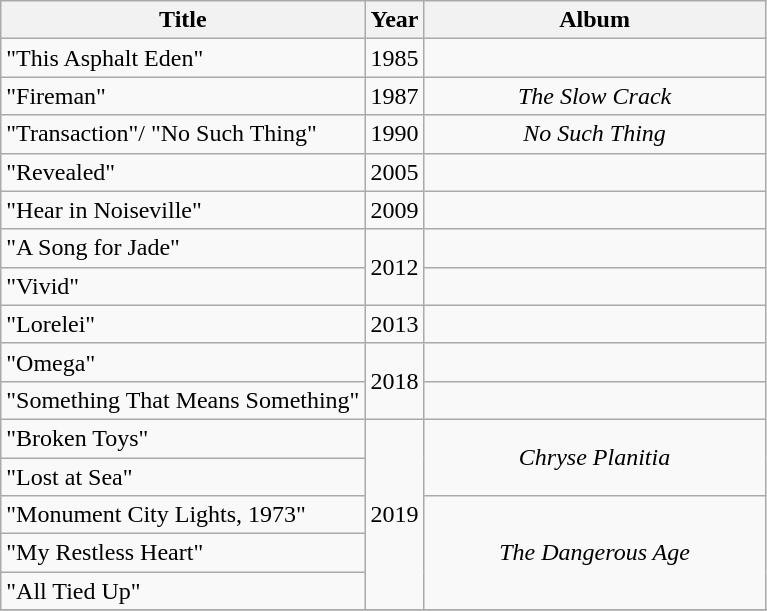<table class="wikitable" style="text-align:center;">
<tr>
<th scope="col">Title</th>
<th scope="col">Year</th>
<th scope="col" width="220">Album</th>
</tr>
<tr>
<td align="left">"This Asphalt Eden"</td>
<td>1985</td>
<td></td>
</tr>
<tr>
<td align="left">"Fireman"</td>
<td>1987</td>
<td><em>The Slow Crack</em></td>
</tr>
<tr>
<td align="left">"Transaction"/ "No Such Thing"</td>
<td>1990</td>
<td><em>No Such Thing</em></td>
</tr>
<tr>
<td align="left">"Revealed" <br> </td>
<td>2005</td>
<td></td>
</tr>
<tr>
<td align="left">"Hear in Noiseville"<br> </td>
<td>2009</td>
<td></td>
</tr>
<tr>
<td align="left">"A Song for Jade"</td>
<td rowspan="2">2012</td>
<td></td>
</tr>
<tr>
<td align="left">"Vivid"</td>
<td></td>
</tr>
<tr>
<td align="left">"Lorelei"<br> </td>
<td>2013</td>
<td></td>
</tr>
<tr>
<td align="left">"Omega"<br> </td>
<td rowspan="2">2018</td>
<td></td>
</tr>
<tr>
<td align="left">"Something That Means Something"<br> </td>
<td></td>
</tr>
<tr>
<td align="left">"Broken Toys"<br> </td>
<td rowspan="5">2019</td>
<td rowspan="2"><em>Chryse Planitia</em></td>
</tr>
<tr>
<td align="left">"Lost at Sea"<br> </td>
</tr>
<tr>
<td align="left">"Monument City Lights, 1973" <br></td>
<td rowspan="3"><em>The Dangerous Age</em></td>
</tr>
<tr>
<td align="left">"My Restless Heart" <br></td>
</tr>
<tr>
<td align="left">"All Tied Up" <br></td>
</tr>
<tr>
</tr>
</table>
